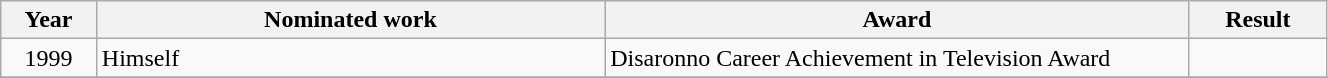<table class="wikitable" style="width:70%;">
<tr>
<th style="width:3%;">Year</th>
<th style="width:20%;">Nominated work</th>
<th style="width:23%;">Award</th>
<th style="width:5%;">Result</th>
</tr>
<tr>
<td align="center">1999</td>
<td>Himself</td>
<td>Disaronno Career Achievement in Television Award</td>
<td></td>
</tr>
<tr>
</tr>
</table>
